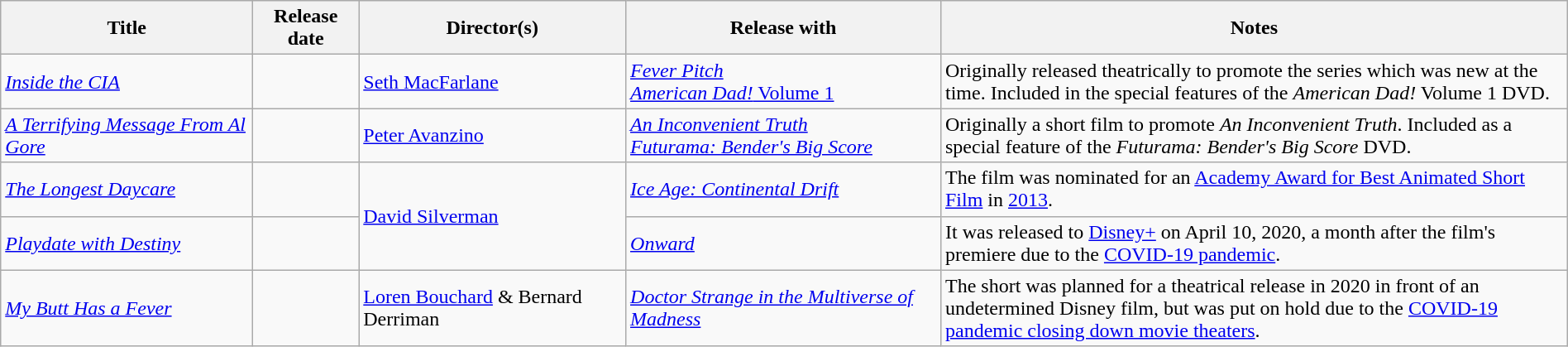<table class="wikitable plainrowheaders sortable" style="width:100%;">
<tr>
<th scope="col">Title</th>
<th scope="col">Release date</th>
<th scope="col">Director(s)</th>
<th scope="col">Release with</th>
<th scope="col" style="width:40%;">Notes</th>
</tr>
<tr>
<td scope="row"><em><a href='#'>Inside the CIA</a></em></td>
<td></td>
<td><a href='#'>Seth MacFarlane</a></td>
<td><em><a href='#'>Fever Pitch</a></em> <br><a href='#'><em>American Dad!</em> Volume 1</a> </td>
<td>Originally released theatrically to promote the series which was new at the time. Included in the special features of the <em>American Dad!</em> Volume 1 DVD.</td>
</tr>
<tr>
<td scope="row"><em><a href='#'>A Terrifying Message From Al Gore</a></em></td>
<td></td>
<td><a href='#'>Peter Avanzino</a></td>
<td><em><a href='#'>An Inconvenient Truth</a></em> <br><em><a href='#'>Futurama: Bender's Big Score</a></em> </td>
<td>Originally a short film to promote <em>An Inconvenient Truth</em>. Included as a special feature of the <em>Futurama: Bender's Big Score</em> DVD.</td>
</tr>
<tr>
<td scope="row"><em><a href='#'>The Longest Daycare</a></em></td>
<td></td>
<td rowspan=2><a href='#'>David Silverman</a></td>
<td><em><a href='#'>Ice Age: Continental Drift</a></em></td>
<td>The film was nominated for an <a href='#'>Academy Award for Best Animated Short Film</a> in <a href='#'>2013</a>.</td>
</tr>
<tr>
<td scope="row"><em><a href='#'>Playdate with Destiny</a></em></td>
<td></td>
<td><em><a href='#'>Onward</a></em></td>
<td>It was released to <a href='#'>Disney+</a> on April 10, 2020, a month after the film's premiere due to the <a href='#'>COVID-19 pandemic</a>.</td>
</tr>
<tr>
<td scope="row"><em><a href='#'>My Butt Has a Fever</a></em></td>
<td></td>
<td><a href='#'>Loren Bouchard</a> & Bernard Derriman</td>
<td><em><a href='#'>Doctor Strange in the Multiverse of Madness</a></em></td>
<td>The short was planned for a theatrical release in 2020 in front of an undetermined Disney film, but was put on hold due to the <a href='#'>COVID-19 pandemic closing down movie theaters</a>.</td>
</tr>
</table>
